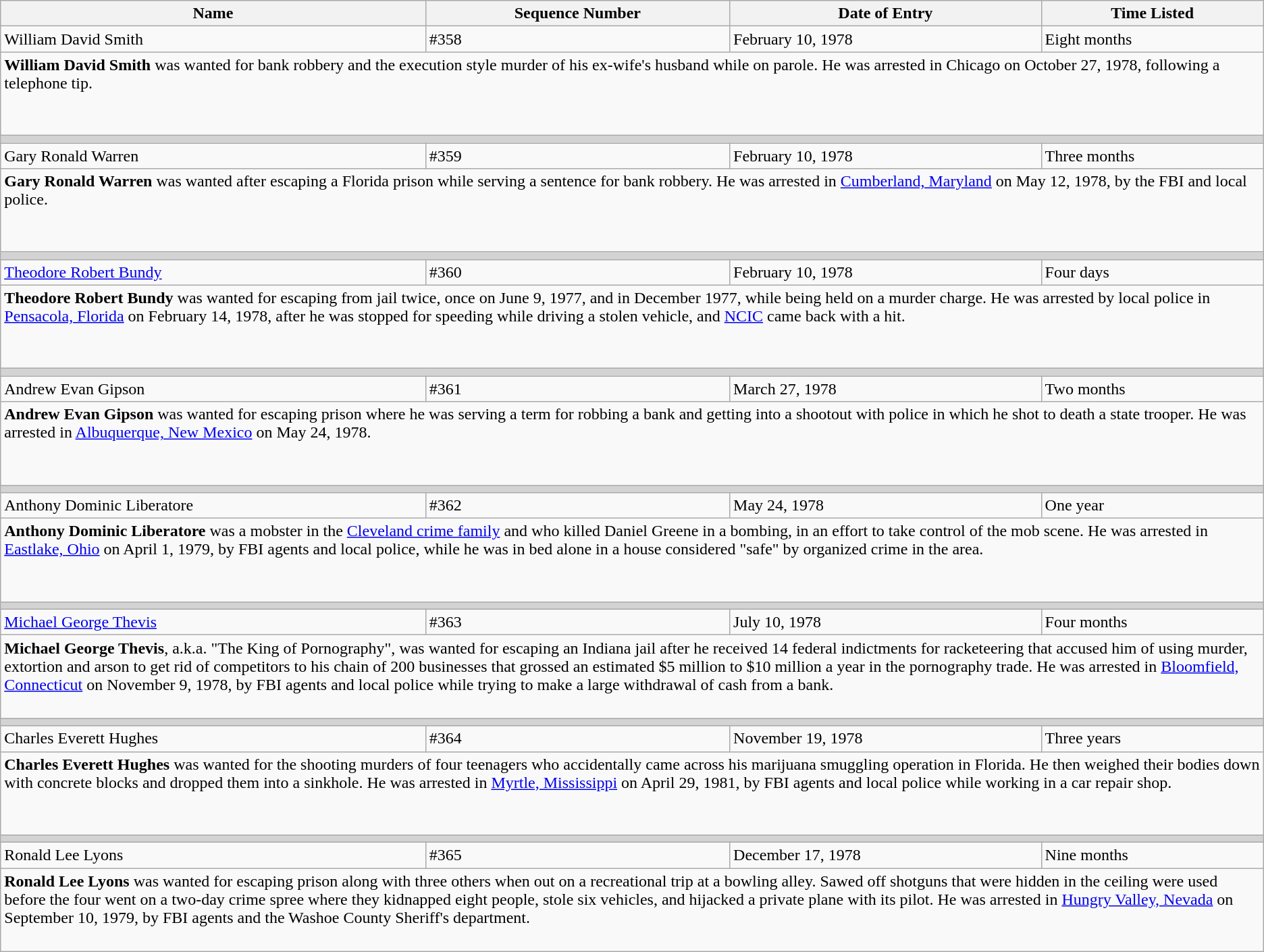<table class="wikitable">
<tr>
<th>Name</th>
<th>Sequence Number</th>
<th>Date of Entry</th>
<th>Time Listed</th>
</tr>
<tr>
<td height="10">William David Smith</td>
<td>#358</td>
<td>February 10, 1978</td>
<td>Eight months</td>
</tr>
<tr>
<td colspan="4" valign="top" height="75"><strong>William David Smith</strong> was wanted for bank robbery and the execution style murder of his ex-wife's husband while on parole. He was arrested in Chicago on October 27, 1978, following a telephone tip.</td>
</tr>
<tr>
<td colSpan="4" style="background-color:lightgrey;"></td>
</tr>
<tr>
<td height="10">Gary Ronald Warren</td>
<td>#359</td>
<td>February 10, 1978</td>
<td>Three months</td>
</tr>
<tr>
<td colspan="4" valign="top" height="75"><strong>Gary Ronald Warren</strong> was wanted after escaping a Florida prison while serving a sentence for bank robbery. He was arrested in <a href='#'>Cumberland, Maryland</a> on May 12, 1978, by the FBI and local police.</td>
</tr>
<tr>
<td colSpan="4" style="background-color:lightgrey;"></td>
</tr>
<tr>
<td height="10"><a href='#'>Theodore Robert Bundy</a></td>
<td>#360</td>
<td>February 10, 1978</td>
<td>Four days</td>
</tr>
<tr>
<td colspan="4" valign="top" height="75"><strong>Theodore Robert Bundy</strong> was wanted for escaping from jail twice, once on June 9, 1977, and in December 1977, while being held on a murder charge. He was arrested by local police in <a href='#'>Pensacola, Florida</a> on February 14, 1978, after he was stopped for speeding while driving a stolen vehicle, and <a href='#'>NCIC</a> came back with a hit.</td>
</tr>
<tr>
<td colSpan="4" style="background-color:lightgrey;"></td>
</tr>
<tr>
<td height="10">Andrew Evan Gipson</td>
<td>#361</td>
<td>March 27, 1978</td>
<td>Two months</td>
</tr>
<tr>
<td colspan="4" valign="top" height="75"><strong>Andrew Evan Gipson</strong> was wanted for escaping prison where he was serving a term for robbing a bank and getting into a shootout with police in which he shot to death a state trooper. He was arrested in <a href='#'>Albuquerque, New Mexico</a> on May 24, 1978.</td>
</tr>
<tr>
<td colSpan="4" style="background-color:lightgrey;"></td>
</tr>
<tr>
<td height="10">Anthony Dominic Liberatore</td>
<td>#362</td>
<td>May 24, 1978</td>
<td>One year</td>
</tr>
<tr>
<td colspan="4" valign="top" height="75"><strong>Anthony Dominic Liberatore</strong> was a mobster in the <a href='#'>Cleveland crime family</a> and who killed Daniel Greene in a bombing, in an effort to take control of the mob scene. He was arrested in <a href='#'>Eastlake, Ohio</a> on April 1, 1979, by FBI agents and local police, while he was in bed alone in a house considered "safe" by organized crime in the area.</td>
</tr>
<tr>
<td colSpan="4" style="background-color:lightgrey;"></td>
</tr>
<tr>
<td height="10"><a href='#'>Michael George Thevis</a></td>
<td>#363</td>
<td>July 10, 1978</td>
<td>Four months</td>
</tr>
<tr>
<td colspan="4" valign="top" height="75"><strong>Michael George Thevis</strong>, a.k.a. "The King of Pornography", was wanted for escaping an Indiana jail after he received 14 federal indictments for racketeering that accused him of using murder, extortion and arson to get rid of competitors to his chain of 200 businesses that grossed an estimated $5 million to $10 million a year in the pornography trade. He was arrested in <a href='#'>Bloomfield, Connecticut</a> on November 9, 1978, by FBI agents and local police while trying to make a large withdrawal of cash from a bank.</td>
</tr>
<tr>
<td colSpan="4" style="background-color:lightgrey;"></td>
</tr>
<tr>
<td height="10">Charles Everett Hughes</td>
<td>#364</td>
<td>November 19, 1978</td>
<td>Three years</td>
</tr>
<tr>
<td colspan="4" valign="top" height="75"><strong>Charles Everett Hughes</strong> was wanted for the shooting murders of four teenagers who accidentally came across his marijuana smuggling operation in Florida. He then weighed their bodies down with concrete blocks and dropped them into a sinkhole. He was arrested in <a href='#'>Myrtle, Mississippi</a> on April 29, 1981, by FBI agents and local police while working in a car repair shop.</td>
</tr>
<tr>
<td colSpan="4" style="background-color:lightgrey;"></td>
</tr>
<tr>
<td height="10">Ronald Lee Lyons</td>
<td>#365</td>
<td>December 17, 1978</td>
<td>Nine months</td>
</tr>
<tr>
<td colspan="4" valign="top" height="75"><strong>Ronald Lee Lyons</strong> was wanted for escaping prison along with three others when out on a recreational trip at a bowling alley. Sawed off shotguns that were hidden in the ceiling were used before the four went on a two-day crime spree where they kidnapped eight people, stole six vehicles, and hijacked a private plane with its pilot. He was arrested in <a href='#'>Hungry Valley, Nevada</a> on September 10, 1979, by FBI agents and the Washoe County Sheriff's department.</td>
</tr>
</table>
